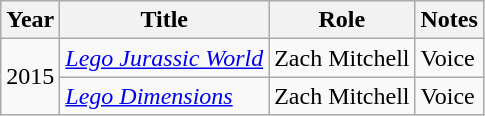<table class="wikitable">
<tr>
<th>Year</th>
<th>Title</th>
<th>Role</th>
<th>Notes</th>
</tr>
<tr>
<td rowspan="2">2015</td>
<td><em><a href='#'>Lego Jurassic World</a></em></td>
<td>Zach Mitchell</td>
<td>Voice</td>
</tr>
<tr>
<td><em><a href='#'>Lego Dimensions</a></em></td>
<td>Zach Mitchell</td>
<td>Voice</td>
</tr>
</table>
